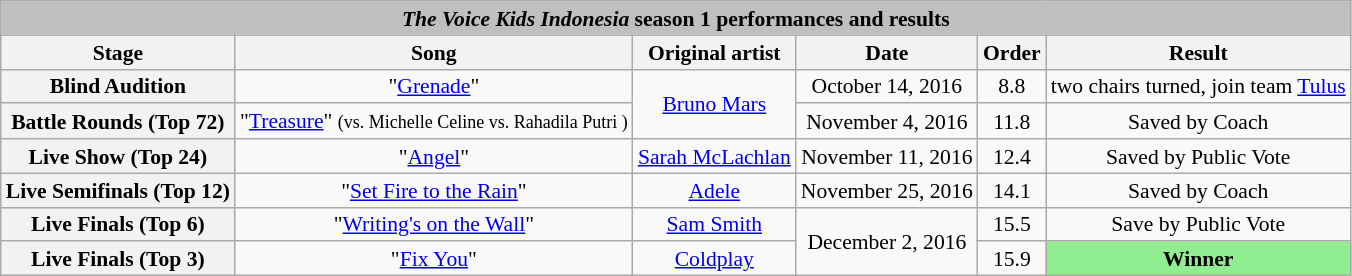<table class="wikitable" style="text-align:center; font-size:90%; line-height:16px;">
<tr>
<th colspan="6" style="background:#BFBFBF;"><em>The Voice Kids Indonesia</em> season 1 performances and results</th>
</tr>
<tr>
<th scope="col">Stage</th>
<th scope="col">Song</th>
<th scope="col">Original artist</th>
<th scope="col">Date</th>
<th scope="col">Order</th>
<th scope="col">Result</th>
</tr>
<tr>
<th scope="row">Blind Audition</th>
<td>"<a href='#'>Grenade</a>"</td>
<td rowspan=2><a href='#'>Bruno Mars</a></td>
<td>October 14, 2016</td>
<td>8.8</td>
<td>two chairs turned, join team <a href='#'>Tulus</a></td>
</tr>
<tr>
<th scope="row">Battle Rounds (Top 72)</th>
<td>"<a href='#'>Treasure</a>" <small>(vs. Michelle Celine vs. Rahadila Putri )</small></td>
<td>November 4, 2016</td>
<td>11.8</td>
<td>Saved by Coach</td>
</tr>
<tr>
<th scope="row">Live Show (Top 24)</th>
<td>"<a href='#'>Angel</a>"</td>
<td><a href='#'>Sarah McLachlan</a></td>
<td>November 11, 2016</td>
<td>12.4</td>
<td>Saved by Public Vote</td>
</tr>
<tr>
<th scope="row">Live Semifinals (Top 12)</th>
<td>"<a href='#'>Set Fire to the Rain</a>"</td>
<td><a href='#'>Adele</a></td>
<td>November 25, 2016</td>
<td>14.1</td>
<td>Saved by Coach</td>
</tr>
<tr>
<th scope="row">Live Finals (Top 6)</th>
<td>"<a href='#'>Writing's on the Wall</a>"</td>
<td><a href='#'>Sam Smith</a></td>
<td rowspan="2">December 2, 2016</td>
<td>15.5</td>
<td>Save by Public Vote</td>
</tr>
<tr>
<th scope="row">Live Finals (Top 3)</th>
<td>"<a href='#'>Fix You</a>"</td>
<td><a href='#'>Coldplay</a></td>
<td>15.9</td>
<td style="background:lightgreen;"  rowspan="3"><strong>Winner</strong></td>
</tr>
</table>
